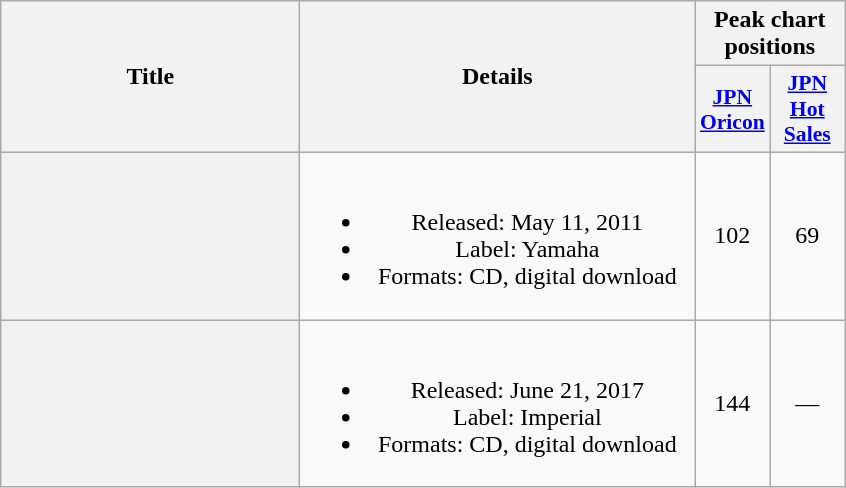<table class="wikitable plainrowheaders" style="text-align:center;">
<tr>
<th scope="col" rowspan="2" style="width:12em;">Title</th>
<th scope="col" rowspan="2" style="width:16em;">Details</th>
<th scope="col" colspan="2">Peak chart positions</th>
</tr>
<tr>
<th scope="col" style="width:3em;font-size:90%;"><a href='#'>JPN<br>Oricon</a><br></th>
<th scope="col" style="width:3em;font-size:90%;"><a href='#'>JPN<br>Hot<br>Sales</a><br></th>
</tr>
<tr>
<th scope="row"></th>
<td><br><ul><li>Released: May 11, 2011</li><li>Label: Yamaha</li><li>Formats: CD, digital download</li></ul></td>
<td>102</td>
<td>69</td>
</tr>
<tr>
<th scope="row"></th>
<td><br><ul><li>Released: June 21, 2017</li><li>Label: Imperial</li><li>Formats: CD, digital download</li></ul></td>
<td>144</td>
<td>—</td>
</tr>
</table>
